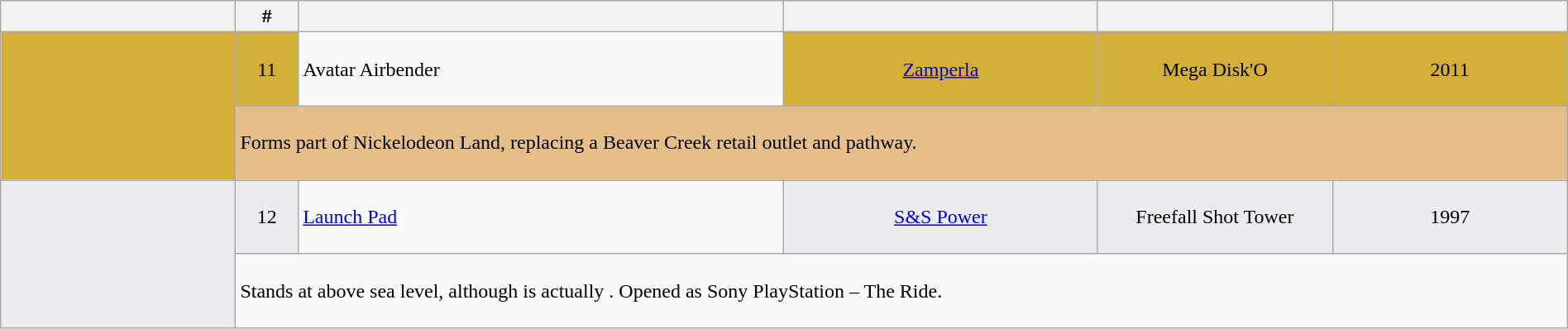<table class="wikitable" style width="100%">
<tr>
<th style width="15%" style="background: #270487;"></th>
<th style width="4%" style="background: #270487;">#</th>
<th style width="31%" style="text-align: left; background: #270487;"></th>
<th style width="20%" style="background: #270487;"></th>
<th style width="15%" style="background: #270487;"></th>
<th style width="15%" style="background: #270487;"></th>
</tr>
<tr>
<td rowspan="2" style="background:#D4AF37; text-align: center; height: 7em;"></td>
<td colspan="1" style="background:#D4AF37; text-align: center;">11</td>
<td colspan="1" style="text-align: left;" style="background:#D4AF37;">Avatar Airbender</td>
<td colspan="1" style="background:#D4AF37; text-align: center;"><a href='#'>Zamperla</a></td>
<td colspan="1" style="background:#D4AF37; text-align: center;">Mega Disk'O</td>
<td colspan="1" style="background:#D4AF37; text-align: center;">2011</td>
</tr>
<tr>
<td colspan="5" style="background:#E6BE8A; text-align: left;">Forms part of Nickelodeon Land, replacing a Beaver Creek retail outlet and pathway.</td>
</tr>
<tr>
<td rowspan="2" style="background:#EAECF0; text-align: center; height: 7em;"></td>
<td colspan="1" style="background:#EAECF0; text-align: center;">12</td>
<td colspan="1" style="text-align: left;" style="background:#EAECF0;"><a href='#'>Launch Pad</a></td>
<td colspan="1" style="background:#EAECF0; text-align: center;"><a href='#'>S&S Power</a></td>
<td colspan="1" style="background:#EAECF0; text-align: center;">Freefall Shot Tower</td>
<td colspan="1" style="background:#EAECF0; text-align: center;">1997</td>
</tr>
<tr>
<td colspan="5" style="text-align: left;">Stands at  above sea level, although is actually . Opened as Sony PlayStation – The Ride.</td>
</tr>
</table>
